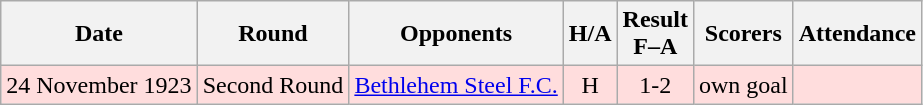<table class="wikitable" style="text-align:center">
<tr>
<th>Date</th>
<th>Round</th>
<th>Opponents</th>
<th>H/A</th>
<th>Result<br>F–A</th>
<th>Scorers</th>
<th>Attendance</th>
</tr>
<tr bgcolor="#ffdddd">
<td>24 November 1923</td>
<td>Second Round</td>
<td><a href='#'>Bethlehem Steel F.C.</a></td>
<td>H</td>
<td>1-2</td>
<td>own goal</td>
<td></td>
</tr>
</table>
